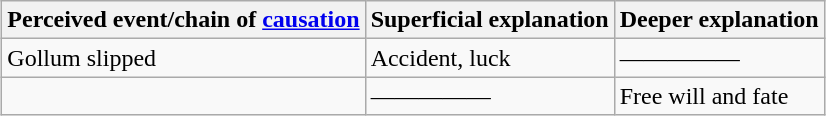<table class="wikitable" style="margin: 1em auto;">
<tr>
<th>Perceived event/chain of <a href='#'>causation</a></th>
<th>Superficial explanation</th>
<th>Deeper explanation</th>
</tr>
<tr>
<td>Gollum slipped</td>
<td>Accident, luck</td>
<td>—————</td>
</tr>
<tr>
<td></td>
<td>—————</td>
<td>Free will and fate</td>
</tr>
</table>
